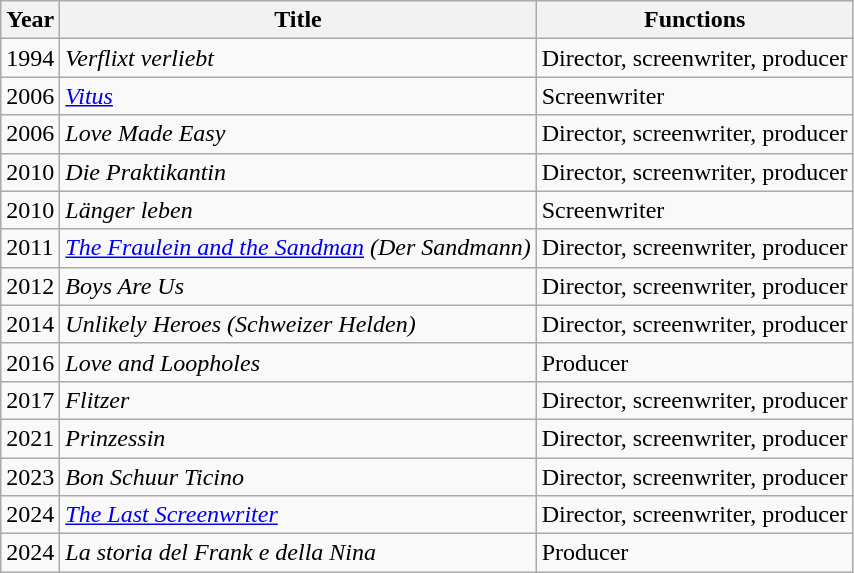<table class="wikitable">
<tr>
<th>Year</th>
<th>Title</th>
<th>Functions</th>
</tr>
<tr>
<td>1994</td>
<td><em>Verflixt verliebt</em></td>
<td>Director, screenwriter, producer</td>
</tr>
<tr>
<td>2006</td>
<td><em><a href='#'>Vitus</a></em></td>
<td>Screenwriter</td>
</tr>
<tr>
<td>2006</td>
<td><em>Love Made Easy</em></td>
<td>Director, screenwriter, producer</td>
</tr>
<tr>
<td>2010</td>
<td><em>Die Praktikantin</em></td>
<td>Director, screenwriter, producer</td>
</tr>
<tr>
<td>2010</td>
<td><em>Länger leben</em></td>
<td>Screenwriter</td>
</tr>
<tr>
<td>2011</td>
<td><em><a href='#'>The Fraulein and the Sandman</a> (Der Sandmann)</em></td>
<td>Director, screenwriter, producer</td>
</tr>
<tr>
<td>2012</td>
<td><em>Boys Are Us</em></td>
<td>Director, screenwriter, producer</td>
</tr>
<tr>
<td>2014</td>
<td><em>Unlikely Heroes (Schweizer Helden)</em></td>
<td>Director, screenwriter, producer</td>
</tr>
<tr>
<td>2016</td>
<td><em>Love and Loopholes</em></td>
<td>Producer</td>
</tr>
<tr>
<td>2017</td>
<td><em>Flitzer</em></td>
<td>Director, screenwriter, producer</td>
</tr>
<tr>
<td>2021</td>
<td><em>Prinzessin</em></td>
<td>Director, screenwriter, producer</td>
</tr>
<tr>
<td>2023</td>
<td><em>Bon Schuur Ticino</em></td>
<td>Director, screenwriter, producer</td>
</tr>
<tr>
<td>2024</td>
<td><em><a href='#'>The Last Screenwriter</a></em></td>
<td>Director, screenwriter, producer</td>
</tr>
<tr>
<td>2024</td>
<td><em>La storia del Frank e della Nina</em></td>
<td>Producer</td>
</tr>
</table>
